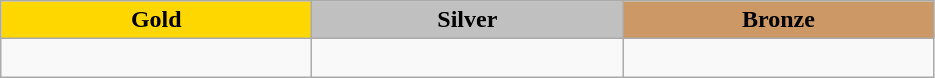<table class="wikitable" style="text-align:left">
<tr align="center">
<td width=200 bgcolor=gold><strong>Gold</strong></td>
<td width=200 bgcolor=silver><strong>Silver</strong></td>
<td width=200 bgcolor=CC9966><strong>Bronze</strong></td>
</tr>
<tr>
<td></td>
<td></td>
<td><br></td>
</tr>
</table>
